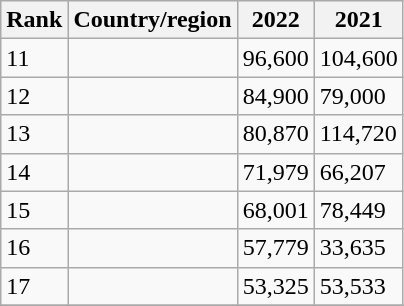<table class="wikitable sortable">
<tr bgcolor="#ececec">
<th>Rank</th>
<th>Country/region</th>
<th data-sort-type="number">2022</th>
<th data-sort-type="number">2021</th>
</tr>
<tr>
<td>11</td>
<td></td>
<td align="left">96,600</td>
<td align="left">104,600</td>
</tr>
<tr>
<td>12</td>
<td></td>
<td align="left">84,900</td>
<td align="left">79,000</td>
</tr>
<tr>
<td>13</td>
<td></td>
<td align="left">80,870</td>
<td align="left">114,720</td>
</tr>
<tr>
<td>14</td>
<td></td>
<td align="left">71,979</td>
<td align="left">66,207</td>
</tr>
<tr>
<td>15</td>
<td></td>
<td align="left">68,001</td>
<td align="left">78,449</td>
</tr>
<tr>
<td>16</td>
<td></td>
<td align="left">57,779</td>
<td align="left">33,635</td>
</tr>
<tr>
<td>17</td>
<td></td>
<td align="left">53,325</td>
<td align="left">53,533</td>
</tr>
<tr>
</tr>
</table>
